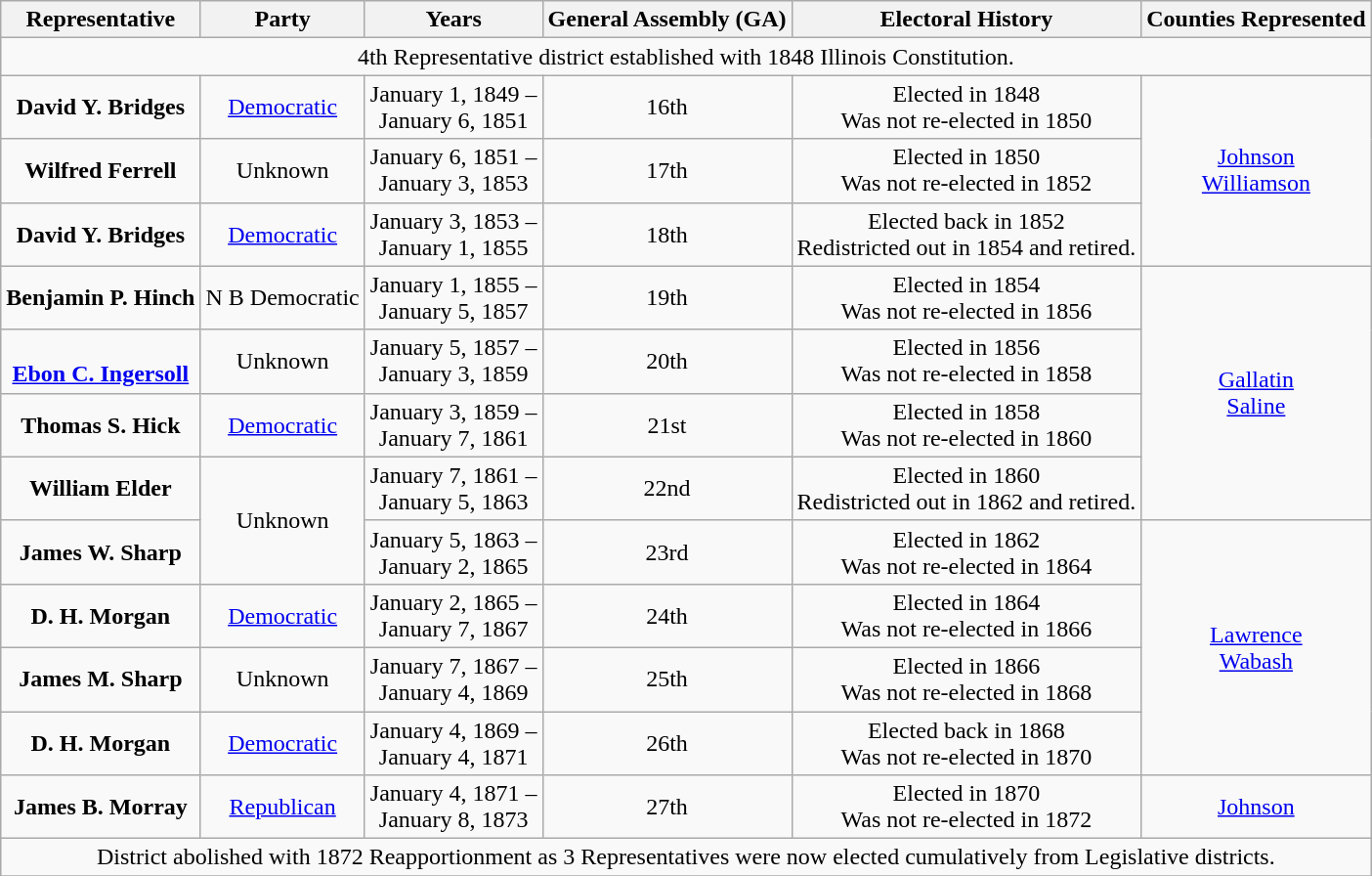<table class="wikitable" style="text-align:center">
<tr>
<th>Representative</th>
<th>Party</th>
<th>Years</th>
<th>General Assembly (GA)</th>
<th>Electoral History</th>
<th>Counties Represented</th>
</tr>
<tr>
<td colspan=6>4th Representative district established with 1848 Illinois Constitution.</td>
</tr>
<tr>
<td><strong>David Y. Bridges</strong></td>
<td><a href='#'>Democratic</a></td>
<td>January 1, 1849 –<br>January 6, 1851</td>
<td>16th</td>
<td>Elected in 1848<br>Was not re-elected in 1850</td>
<td rowspan=3><a href='#'>Johnson</a><br><a href='#'>Williamson</a></td>
</tr>
<tr>
<td><strong>Wilfred Ferrell</strong></td>
<td>Unknown</td>
<td>January 6, 1851 –<br>January 3, 1853</td>
<td>17th</td>
<td>Elected in 1850<br>Was not re-elected in 1852</td>
</tr>
<tr>
<td><strong>David Y. Bridges</strong></td>
<td><a href='#'>Democratic</a></td>
<td>January 3, 1853 –<br>January 1, 1855</td>
<td>18th</td>
<td>Elected back in 1852<br>Redistricted out in 1854 and retired.</td>
</tr>
<tr>
<td><strong>Benjamin P. Hinch</strong></td>
<td>N B Democratic</td>
<td>January 1, 1855 –<br>January 5, 1857</td>
<td>19th</td>
<td>Elected in 1854<br>Was not re-elected in 1856</td>
<td rowspan=4><a href='#'>Gallatin</a><br><a href='#'>Saline</a></td>
</tr>
<tr>
<td align=center><br><strong><a href='#'>Ebon C. Ingersoll</a></strong></td>
<td>Unknown</td>
<td>January 5, 1857 –<br>January 3, 1859</td>
<td>20th</td>
<td>Elected in 1856<br>Was not re-elected in 1858</td>
</tr>
<tr>
<td><strong>Thomas S. Hick</strong></td>
<td><a href='#'>Democratic</a></td>
<td>January 3, 1859 –<br>January 7, 1861</td>
<td>21st</td>
<td>Elected in 1858<br>Was not re-elected in 1860</td>
</tr>
<tr>
<td><strong>William Elder</strong></td>
<td rowspan=2>Unknown</td>
<td>January 7, 1861 –<br>January 5, 1863</td>
<td>22nd</td>
<td>Elected in 1860<br>Redistricted out in 1862 and retired.</td>
</tr>
<tr>
<td><strong>James W. Sharp</strong></td>
<td>January 5, 1863 –<br>January 2, 1865</td>
<td>23rd</td>
<td>Elected in 1862<br>Was not re-elected in 1864</td>
<td rowspan=4><a href='#'>Lawrence</a><br><a href='#'>Wabash</a></td>
</tr>
<tr>
<td><strong>D. H. Morgan</strong></td>
<td><a href='#'>Democratic</a></td>
<td>January 2, 1865 –<br>January 7, 1867</td>
<td>24th</td>
<td>Elected in 1864<br>Was not re-elected in 1866</td>
</tr>
<tr>
<td><strong>James M. Sharp</strong></td>
<td>Unknown</td>
<td>January 7, 1867 –<br>January 4, 1869</td>
<td>25th</td>
<td>Elected in 1866<br>Was not re-elected in 1868</td>
</tr>
<tr>
<td><strong>D. H. Morgan</strong></td>
<td><a href='#'>Democratic</a></td>
<td>January 4, 1869 –<br>January 4, 1871</td>
<td>26th</td>
<td>Elected back in 1868<br>Was not re-elected in 1870</td>
</tr>
<tr>
<td><strong>James B. Morray</strong></td>
<td><a href='#'>Republican</a></td>
<td>January 4, 1871 –<br>January 8, 1873</td>
<td>27th</td>
<td>Elected in 1870<br>Was not re-elected in 1872</td>
<td><a href='#'>Johnson</a></td>
</tr>
<tr>
<td colspan=6>District abolished with 1872 Reapportionment as 3 Representatives were now elected cumulatively from Legislative districts.</td>
</tr>
<tr>
</tr>
</table>
